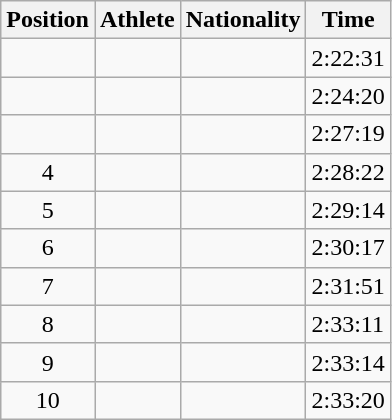<table class="wikitable sortable">
<tr>
<th scope="col">Position</th>
<th scope="col">Athlete</th>
<th scope="col">Nationality</th>
<th scope="col">Time</th>
</tr>
<tr>
<td style="text-align:center"></td>
<td></td>
<td></td>
<td>2:22:31</td>
</tr>
<tr>
<td style="text-align:center"></td>
<td></td>
<td></td>
<td>2:24:20</td>
</tr>
<tr>
<td style="text-align:center"></td>
<td></td>
<td></td>
<td>2:27:19</td>
</tr>
<tr>
<td style="text-align:center">4</td>
<td></td>
<td></td>
<td>2:28:22</td>
</tr>
<tr>
<td style="text-align:center">5</td>
<td></td>
<td></td>
<td>2:29:14</td>
</tr>
<tr>
<td style="text-align:center">6</td>
<td></td>
<td></td>
<td>2:30:17</td>
</tr>
<tr>
<td style="text-align:center">7</td>
<td></td>
<td></td>
<td>2:31:51</td>
</tr>
<tr>
<td style="text-align:center">8</td>
<td></td>
<td></td>
<td>2:33:11</td>
</tr>
<tr>
<td style="text-align:center">9</td>
<td></td>
<td></td>
<td>2:33:14</td>
</tr>
<tr>
<td style="text-align:center">10</td>
<td></td>
<td></td>
<td>2:33:20</td>
</tr>
</table>
